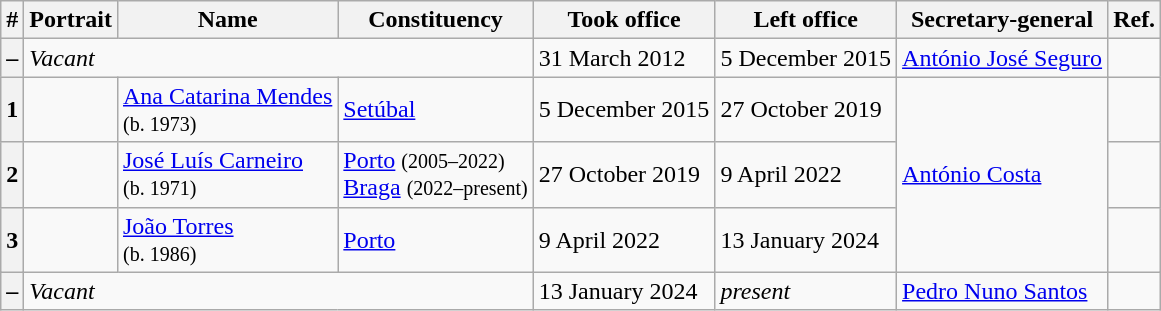<table class="wikitable">
<tr>
<th>#</th>
<th>Portrait</th>
<th>Name</th>
<th>Constituency</th>
<th>Took office</th>
<th>Left office</th>
<th>Secretary-general</th>
<th>Ref.</th>
</tr>
<tr>
<th rowspan="2">–</th>
<td colspan="3" rowspan="2"><em>Vacant</em></td>
<td rowspan="2">31 March 2012</td>
<td rowspan="2">5 December 2015</td>
<td><a href='#'>António José Seguro</a></td>
<td rowspan="2"></td>
</tr>
<tr>
<td rowspan="5"><a href='#'>António Costa</a></td>
</tr>
<tr>
<th>1</th>
<td></td>
<td><a href='#'>Ana Catarina Mendes</a><br><small>(b. 1973)</small></td>
<td><a href='#'>Setúbal</a></td>
<td>5 December 2015</td>
<td>27 October 2019</td>
<td></td>
</tr>
<tr>
<th>2</th>
<td></td>
<td><a href='#'>José Luís Carneiro</a><br><small>(b. 1971)</small></td>
<td><a href='#'>Porto</a> <small>(2005–2022)</small><br><a href='#'>Braga</a> <small>(2022–present)</small></td>
<td>27 October 2019</td>
<td>9 April 2022</td>
<td></td>
</tr>
<tr>
<th>3</th>
<td></td>
<td><a href='#'>João Torres</a><br><small>(b. 1986)</small></td>
<td><a href='#'>Porto</a></td>
<td>9 April 2022</td>
<td>13 January 2024</td>
<td></td>
</tr>
<tr>
<th rowspan="2">–</th>
<td colspan="3" rowspan="2"><em>Vacant</em></td>
<td rowspan="2">13 January 2024</td>
<td rowspan="2"><em>present</em></td>
<td rowspan="2"></td>
</tr>
<tr>
<td><a href='#'>Pedro Nuno Santos</a></td>
</tr>
</table>
